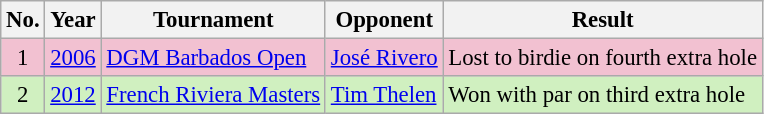<table class="wikitable" style="font-size:95%;">
<tr>
<th>No.</th>
<th>Year</th>
<th>Tournament</th>
<th>Opponent</th>
<th>Result</th>
</tr>
<tr style="background:#F2C1D1;">
<td align=center>1</td>
<td><a href='#'>2006</a></td>
<td><a href='#'>DGM Barbados Open</a></td>
<td> <a href='#'>José Rivero</a></td>
<td>Lost to birdie on fourth extra hole</td>
</tr>
<tr style="background:#D0F0C0;">
<td align=center>2</td>
<td><a href='#'>2012</a></td>
<td><a href='#'>French Riviera Masters</a></td>
<td> <a href='#'>Tim Thelen</a></td>
<td>Won with par on third extra hole</td>
</tr>
</table>
